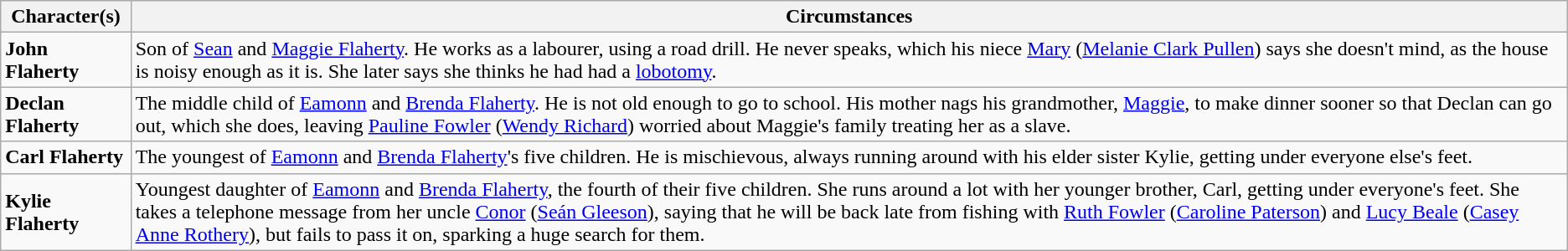<table class="wikitable">
<tr>
<th>Character(s)</th>
<th>Circumstances</th>
</tr>
<tr>
<td><strong>John Flaherty</strong></td>
<td>Son of <a href='#'>Sean</a> and <a href='#'>Maggie Flaherty</a>. He works as a labourer, using a road drill. He never speaks, which his niece <a href='#'>Mary</a> (<a href='#'>Melanie Clark Pullen</a>) says she doesn't mind, as the house is noisy enough as it is. She later says she thinks he had had a <a href='#'>lobotomy</a>.</td>
</tr>
<tr>
<td><strong>Declan Flaherty</strong></td>
<td>The middle child of <a href='#'>Eamonn</a> and <a href='#'>Brenda Flaherty</a>. He is not old enough to go to school. His mother nags his grandmother, <a href='#'>Maggie</a>, to make dinner sooner so that Declan can go out, which she does, leaving <a href='#'>Pauline Fowler</a> (<a href='#'>Wendy Richard</a>) worried about Maggie's family treating her as a slave.</td>
</tr>
<tr>
<td><strong>Carl Flaherty</strong></td>
<td>The youngest of <a href='#'>Eamonn</a> and <a href='#'>Brenda Flaherty</a>'s five children. He is mischievous, always running around with his elder sister Kylie, getting under everyone else's feet.</td>
</tr>
<tr>
<td><strong>Kylie Flaherty</strong></td>
<td>Youngest daughter of <a href='#'>Eamonn</a> and <a href='#'>Brenda Flaherty</a>, the fourth of their five children. She runs around a lot with her younger brother, Carl, getting under everyone's feet. She takes a telephone message from her uncle <a href='#'>Conor</a> (<a href='#'>Seán Gleeson</a>), saying that he will be back late from fishing with <a href='#'>Ruth Fowler</a> (<a href='#'>Caroline Paterson</a>) and <a href='#'>Lucy Beale</a> (<a href='#'>Casey Anne Rothery</a>), but fails to pass it on, sparking a huge search for them.</td>
</tr>
</table>
